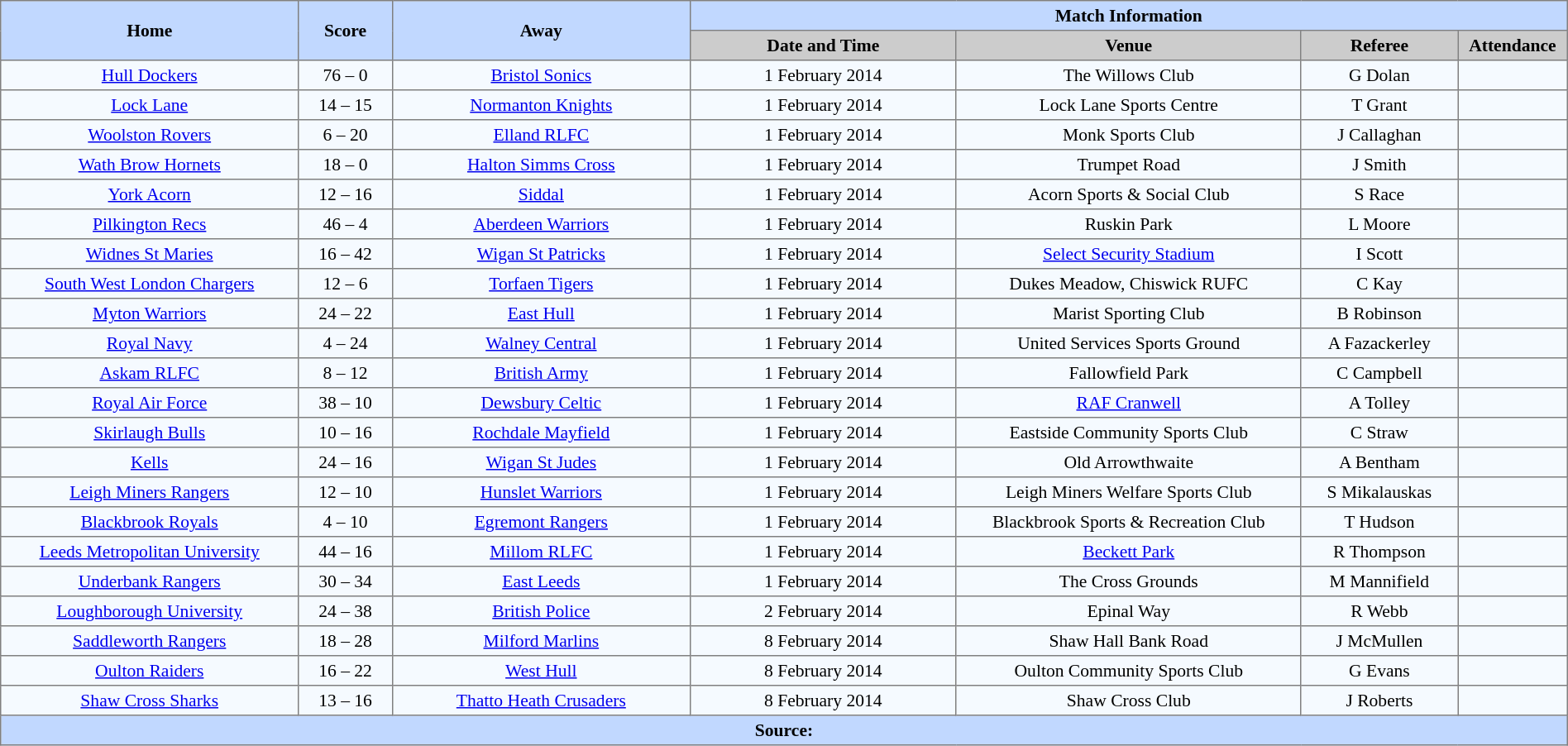<table border=1 style="border-collapse:collapse; font-size:90%; text-align:center;" cellpadding=3 cellspacing=0 width=100%>
<tr bgcolor=#C1D8FF>
<th rowspan=2 width=19%>Home</th>
<th rowspan=2 width=6%>Score</th>
<th rowspan=2 width=19%>Away</th>
<th colspan=6>Match Information</th>
</tr>
<tr bgcolor=#CCCCCC>
<th width=17%>Date and Time</th>
<th width=22%>Venue</th>
<th width=10%>Referee</th>
<th width=7%>Attendance</th>
</tr>
<tr bgcolor=#F5FAFF>
<td><a href='#'>Hull Dockers</a></td>
<td>76 – 0</td>
<td><a href='#'>Bristol Sonics</a></td>
<td>1 February 2014</td>
<td>The Willows Club</td>
<td>G Dolan</td>
<td></td>
</tr>
<tr bgcolor=#F5FAFF>
<td><a href='#'>Lock Lane</a></td>
<td>14 – 15</td>
<td><a href='#'>Normanton Knights</a></td>
<td>1 February 2014</td>
<td>Lock Lane Sports Centre</td>
<td>T Grant</td>
<td></td>
</tr>
<tr bgcolor=#F5FAFF>
<td><a href='#'>Woolston Rovers</a></td>
<td>6 – 20</td>
<td><a href='#'>Elland RLFC</a></td>
<td>1 February 2014</td>
<td>Monk Sports Club</td>
<td>J Callaghan</td>
<td></td>
</tr>
<tr bgcolor=#F5FAFF>
<td><a href='#'>Wath Brow Hornets</a></td>
<td>18 – 0</td>
<td><a href='#'>Halton Simms Cross</a></td>
<td>1 February 2014</td>
<td>Trumpet Road</td>
<td>J Smith</td>
<td></td>
</tr>
<tr bgcolor=#F5FAFF>
<td><a href='#'>York Acorn</a></td>
<td>12 – 16</td>
<td><a href='#'>Siddal</a></td>
<td>1 February 2014</td>
<td>Acorn Sports & Social Club</td>
<td>S Race</td>
<td></td>
</tr>
<tr bgcolor=#F5FAFF>
<td><a href='#'>Pilkington Recs</a></td>
<td>46 – 4</td>
<td><a href='#'>Aberdeen Warriors</a></td>
<td>1 February 2014</td>
<td>Ruskin Park</td>
<td>L Moore</td>
<td></td>
</tr>
<tr bgcolor=#F5FAFF>
<td><a href='#'>Widnes St Maries</a></td>
<td>16 – 42</td>
<td><a href='#'>Wigan St Patricks</a></td>
<td>1 February 2014</td>
<td><a href='#'>Select Security Stadium</a></td>
<td>I Scott</td>
<td></td>
</tr>
<tr bgcolor=#F5FAFF>
<td><a href='#'>South West London Chargers</a></td>
<td>12 – 6</td>
<td><a href='#'>Torfaen Tigers</a></td>
<td>1 February 2014</td>
<td>Dukes Meadow, Chiswick RUFC</td>
<td>C Kay</td>
<td></td>
</tr>
<tr bgcolor=#F5FAFF>
<td><a href='#'>Myton Warriors</a></td>
<td>24 – 22</td>
<td><a href='#'>East Hull</a></td>
<td>1 February 2014</td>
<td>Marist Sporting Club</td>
<td>B Robinson</td>
<td></td>
</tr>
<tr bgcolor=#F5FAFF>
<td><a href='#'>Royal Navy</a></td>
<td>4 – 24</td>
<td><a href='#'>Walney Central</a></td>
<td>1 February 2014</td>
<td>United Services Sports Ground</td>
<td>A Fazackerley</td>
<td></td>
</tr>
<tr bgcolor=#F5FAFF>
<td><a href='#'>Askam RLFC</a></td>
<td>8 – 12</td>
<td><a href='#'>British Army</a></td>
<td>1 February 2014</td>
<td>Fallowfield Park</td>
<td>C Campbell</td>
<td></td>
</tr>
<tr bgcolor=#F5FAFF>
<td><a href='#'>Royal Air Force</a></td>
<td>38 – 10</td>
<td><a href='#'>Dewsbury Celtic</a></td>
<td>1 February 2014</td>
<td><a href='#'>RAF Cranwell</a></td>
<td>A Tolley</td>
<td></td>
</tr>
<tr bgcolor=#F5FAFF>
<td><a href='#'>Skirlaugh Bulls</a></td>
<td>10 – 16</td>
<td><a href='#'>Rochdale Mayfield</a></td>
<td>1 February 2014</td>
<td>Eastside Community Sports Club</td>
<td>C Straw</td>
<td></td>
</tr>
<tr bgcolor=#F5FAFF>
<td><a href='#'>Kells</a></td>
<td>24 – 16</td>
<td><a href='#'>Wigan St Judes</a></td>
<td>1 February 2014</td>
<td>Old Arrowthwaite</td>
<td>A Bentham</td>
<td></td>
</tr>
<tr bgcolor=#F5FAFF>
<td><a href='#'>Leigh Miners Rangers</a></td>
<td>12 – 10</td>
<td><a href='#'>Hunslet Warriors</a></td>
<td>1 February 2014</td>
<td>Leigh Miners Welfare Sports Club</td>
<td>S Mikalauskas</td>
<td></td>
</tr>
<tr bgcolor=#F5FAFF>
<td><a href='#'>Blackbrook Royals</a></td>
<td>4 – 10</td>
<td><a href='#'>Egremont Rangers</a></td>
<td>1 February 2014</td>
<td>Blackbrook Sports & Recreation Club</td>
<td>T Hudson</td>
<td></td>
</tr>
<tr bgcolor=#F5FAFF>
<td><a href='#'>Leeds Metropolitan University</a></td>
<td>44 – 16</td>
<td><a href='#'>Millom RLFC</a></td>
<td>1 February 2014</td>
<td><a href='#'>Beckett Park</a></td>
<td>R Thompson</td>
<td></td>
</tr>
<tr bgcolor=#F5FAFF>
<td><a href='#'>Underbank Rangers</a></td>
<td>30 – 34</td>
<td><a href='#'>East Leeds</a></td>
<td>1 February 2014</td>
<td>The Cross Grounds</td>
<td>M Mannifield</td>
<td></td>
</tr>
<tr bgcolor=#F5FAFF>
<td><a href='#'>Loughborough University</a></td>
<td>24 – 38</td>
<td><a href='#'>British Police</a></td>
<td>2 February 2014</td>
<td>Epinal Way</td>
<td>R Webb</td>
<td></td>
</tr>
<tr bgcolor=#F5FAFF>
<td><a href='#'>Saddleworth Rangers</a></td>
<td>18 – 28</td>
<td><a href='#'>Milford Marlins</a></td>
<td>8 February 2014</td>
<td>Shaw Hall Bank Road</td>
<td>J McMullen</td>
<td></td>
</tr>
<tr bgcolor=#F5FAFF>
<td><a href='#'>Oulton Raiders</a></td>
<td>16 – 22</td>
<td><a href='#'>West Hull</a></td>
<td>8 February 2014</td>
<td>Oulton Community Sports Club</td>
<td>G Evans</td>
<td></td>
</tr>
<tr bgcolor=#F5FAFF>
<td><a href='#'>Shaw Cross Sharks</a></td>
<td>13 – 16</td>
<td><a href='#'>Thatto Heath Crusaders</a></td>
<td>8 February 2014</td>
<td>Shaw Cross Club</td>
<td>J Roberts</td>
<td></td>
</tr>
<tr style="background:#c1d8ff;">
<th colspan=12>Source:</th>
</tr>
</table>
